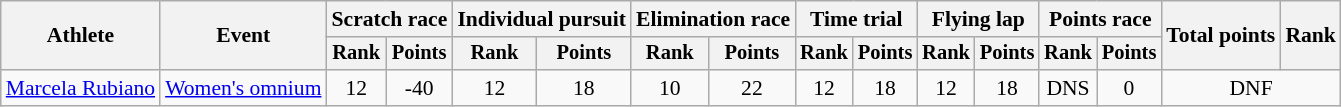<table class="wikitable" style="font-size:90%">
<tr>
<th rowspan=2>Athlete</th>
<th rowspan=2>Event</th>
<th colspan=2>Scratch race</th>
<th colspan=2>Individual pursuit</th>
<th colspan=2>Elimination race</th>
<th colspan=2>Time trial</th>
<th colspan=2>Flying lap</th>
<th colspan=2>Points race</th>
<th rowspan=2>Total points</th>
<th rowspan=2>Rank</th>
</tr>
<tr style="font-size:95%">
<th>Rank</th>
<th>Points</th>
<th>Rank</th>
<th>Points</th>
<th>Rank</th>
<th>Points</th>
<th>Rank</th>
<th>Points</th>
<th>Rank</th>
<th>Points</th>
<th>Rank</th>
<th>Points</th>
</tr>
<tr align=center>
<td align=left><a href='#'>Marcela Rubiano</a></td>
<td align=left><a href='#'>Women's omnium</a></td>
<td>12</td>
<td>-40</td>
<td>12</td>
<td>18</td>
<td>10</td>
<td>22</td>
<td>12</td>
<td>18</td>
<td>12</td>
<td>18</td>
<td>DNS</td>
<td>0</td>
<td colspan=2>DNF</td>
</tr>
</table>
